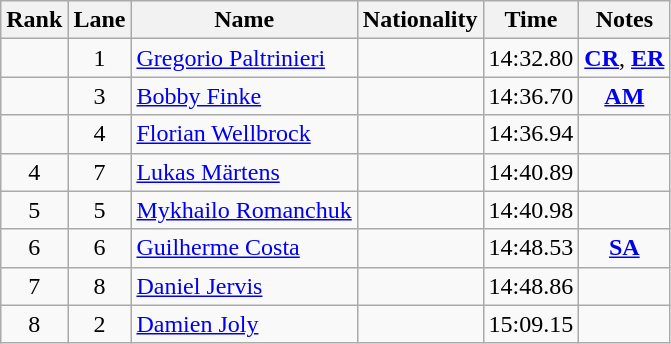<table class="wikitable sortable" style="text-align:center">
<tr>
<th>Rank</th>
<th>Lane</th>
<th>Name</th>
<th>Nationality</th>
<th>Time</th>
<th>Notes</th>
</tr>
<tr>
<td></td>
<td>1</td>
<td align=left><a href='#'>Gregorio Paltrinieri</a></td>
<td align=left></td>
<td>14:32.80</td>
<td><strong><a href='#'>CR</a></strong>, <strong><a href='#'>ER</a></strong></td>
</tr>
<tr>
<td></td>
<td>3</td>
<td align=left><a href='#'>Bobby Finke</a></td>
<td align=left></td>
<td>14:36.70</td>
<td><strong><a href='#'>AM</a></strong></td>
</tr>
<tr>
<td></td>
<td>4</td>
<td align=left><a href='#'>Florian Wellbrock</a></td>
<td align=left></td>
<td>14:36.94</td>
<td></td>
</tr>
<tr>
<td>4</td>
<td>7</td>
<td align=left><a href='#'>Lukas Märtens</a></td>
<td align=left></td>
<td>14:40.89</td>
<td></td>
</tr>
<tr>
<td>5</td>
<td>5</td>
<td align=left><a href='#'>Mykhailo Romanchuk</a></td>
<td align=left></td>
<td>14:40.98</td>
<td></td>
</tr>
<tr>
<td>6</td>
<td>6</td>
<td align=left><a href='#'>Guilherme Costa</a></td>
<td align=left></td>
<td>14:48.53</td>
<td><strong><a href='#'>SA</a></strong></td>
</tr>
<tr>
<td>7</td>
<td>8</td>
<td align=left><a href='#'>Daniel Jervis</a></td>
<td align=left></td>
<td>14:48.86</td>
<td></td>
</tr>
<tr>
<td>8</td>
<td>2</td>
<td align=left><a href='#'>Damien Joly</a></td>
<td align=left></td>
<td>15:09.15</td>
<td></td>
</tr>
</table>
